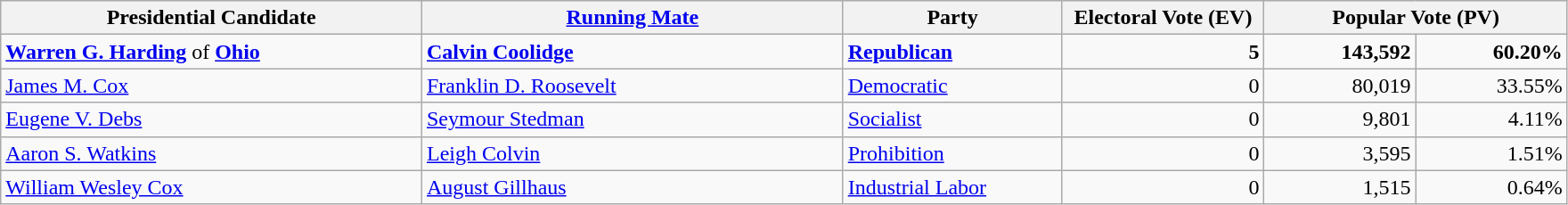<table class="wikitable">
<tr>
<th width="25%">Presidential Candidate</th>
<th width="25%"><a href='#'>Running Mate</a></th>
<th width="13%">Party</th>
<th width="12%">Electoral Vote (EV)</th>
<th colspan="2" width="18%">Popular Vote (PV)</th>
</tr>
<tr>
<td><strong><a href='#'>Warren G. Harding</a></strong> of <strong><a href='#'>Ohio</a></strong></td>
<td><strong><a href='#'>Calvin Coolidge</a></strong></td>
<td><strong><a href='#'>Republican</a></strong></td>
<td align="right"><strong>5</strong></td>
<td align="right"><strong>143,592</strong></td>
<td align="right"><strong>60.20%</strong></td>
</tr>
<tr>
<td><a href='#'>James M. Cox</a></td>
<td><a href='#'>Franklin D. Roosevelt</a></td>
<td><a href='#'>Democratic</a></td>
<td align="right">0</td>
<td align="right">80,019</td>
<td align="right">33.55%</td>
</tr>
<tr>
<td><a href='#'>Eugene V. Debs</a></td>
<td><a href='#'>Seymour Stedman</a></td>
<td><a href='#'>Socialist</a></td>
<td align="right">0</td>
<td align="right">9,801</td>
<td align="right">4.11%</td>
</tr>
<tr>
<td><a href='#'>Aaron S. Watkins</a></td>
<td><a href='#'>Leigh Colvin</a></td>
<td><a href='#'>Prohibition</a></td>
<td align="right">0</td>
<td align="right">3,595</td>
<td align="right">1.51%</td>
</tr>
<tr>
<td><a href='#'>William Wesley Cox</a></td>
<td><a href='#'>August Gillhaus</a></td>
<td><a href='#'>Industrial Labor</a></td>
<td align="right">0</td>
<td align="right">1,515</td>
<td align="right">0.64%</td>
</tr>
</table>
